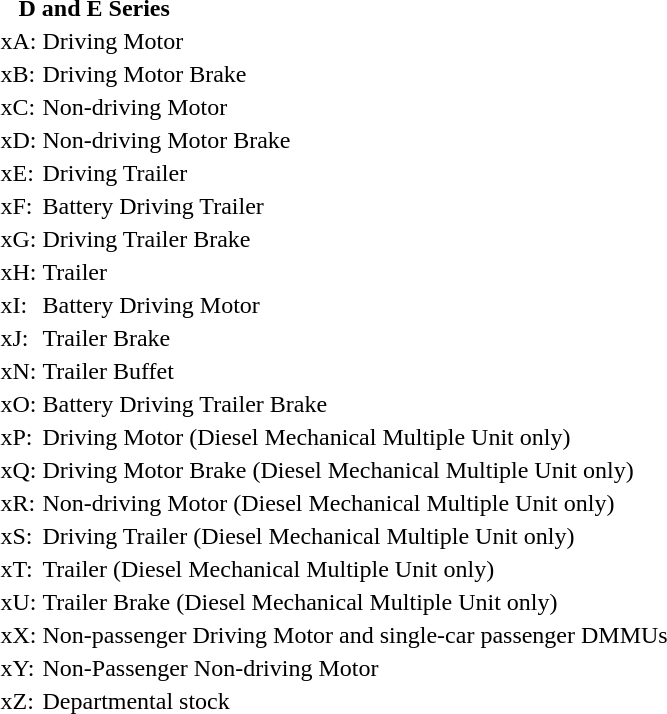<table>
<tr>
<th colspan=2 align=left>   <strong>D and E Series</strong></th>
</tr>
<tr>
<td>xA:</td>
<td>Driving Motor</td>
</tr>
<tr>
<td>xB:</td>
<td>Driving Motor Brake</td>
</tr>
<tr>
<td>xC:</td>
<td>Non-driving Motor</td>
</tr>
<tr>
<td>xD:</td>
<td>Non-driving Motor Brake</td>
</tr>
<tr>
<td>xE:</td>
<td>Driving Trailer</td>
</tr>
<tr>
<td>xF:</td>
<td>Battery Driving Trailer</td>
</tr>
<tr>
<td>xG:</td>
<td>Driving Trailer Brake</td>
</tr>
<tr>
<td>xH:</td>
<td>Trailer</td>
</tr>
<tr>
<td>xI:</td>
<td>Battery Driving Motor</td>
</tr>
<tr>
<td>xJ:</td>
<td>Trailer Brake</td>
</tr>
<tr>
<td>xN:</td>
<td>Trailer Buffet</td>
</tr>
<tr>
<td>xO:</td>
<td>Battery Driving Trailer Brake</td>
</tr>
<tr>
<td>xP:</td>
<td>Driving Motor (Diesel Mechanical Multiple Unit only)</td>
</tr>
<tr>
<td>xQ:</td>
<td>Driving Motor Brake (Diesel Mechanical Multiple Unit only)</td>
</tr>
<tr>
<td>xR:</td>
<td>Non-driving Motor (Diesel Mechanical Multiple Unit only)</td>
</tr>
<tr>
<td>xS:</td>
<td>Driving Trailer (Diesel Mechanical Multiple Unit only)</td>
</tr>
<tr>
<td>xT:</td>
<td>Trailer (Diesel Mechanical Multiple Unit only)</td>
</tr>
<tr>
<td>xU:</td>
<td>Trailer Brake (Diesel Mechanical Multiple Unit only)</td>
</tr>
<tr>
<td>xX:</td>
<td>Non-passenger Driving Motor and single-car passenger DMMUs</td>
</tr>
<tr>
<td>xY:</td>
<td>Non-Passenger Non-driving Motor</td>
</tr>
<tr>
<td>xZ:</td>
<td>Departmental stock</td>
</tr>
</table>
